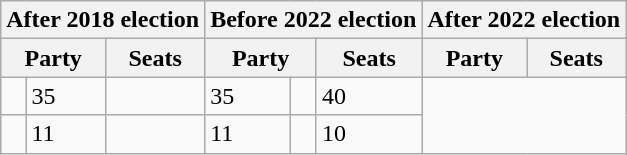<table class="wikitable">
<tr>
<th colspan="3">After 2018 election</th>
<th colspan="3">Before 2022 election</th>
<th colspan="3">After 2022 election</th>
</tr>
<tr>
<th colspan="2">Party</th>
<th>Seats</th>
<th colspan="2">Party</th>
<th>Seats</th>
<th colspan="2">Party</th>
<th>Seats</th>
</tr>
<tr>
<td></td>
<td>35</td>
<td></td>
<td>35</td>
<td></td>
<td>40</td>
</tr>
<tr>
<td></td>
<td>11</td>
<td></td>
<td>11</td>
<td></td>
<td>10</td>
</tr>
</table>
